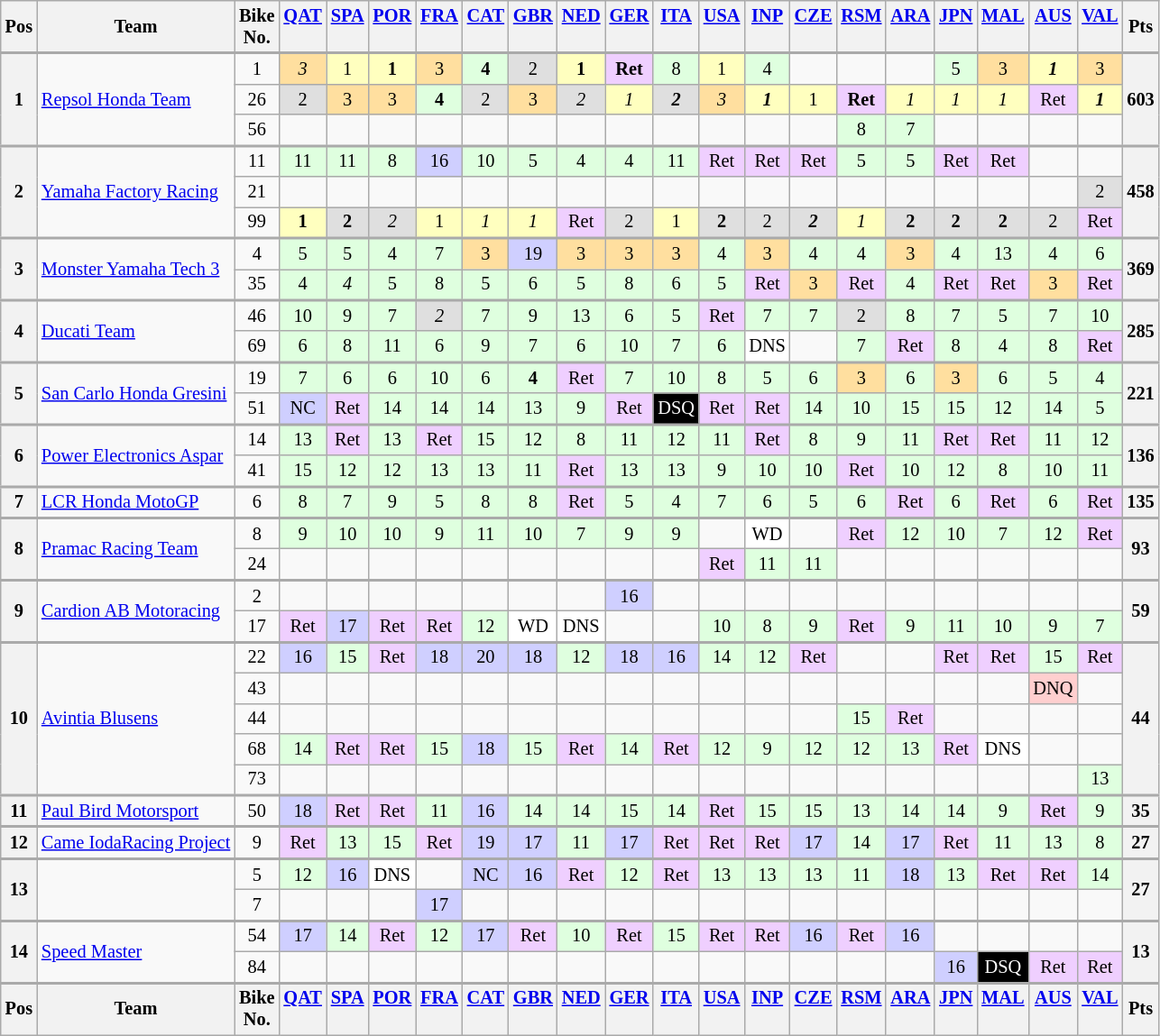<table class="wikitable" style="font-size: 85%; text-align:center">
<tr valign="top">
<th valign="middle">Pos</th>
<th valign="middle">Team</th>
<th valign="middle">Bike<br>No.</th>
<th><a href='#'>QAT</a><br></th>
<th><a href='#'>SPA</a><br></th>
<th><a href='#'>POR</a><br></th>
<th><a href='#'>FRA</a><br></th>
<th><a href='#'>CAT</a><br></th>
<th><a href='#'>GBR</a><br></th>
<th><a href='#'>NED</a><br></th>
<th><a href='#'>GER</a><br></th>
<th><a href='#'>ITA</a><br></th>
<th><a href='#'>USA</a><br></th>
<th><a href='#'>INP</a><br></th>
<th><a href='#'>CZE</a><br></th>
<th><a href='#'>RSM</a><br></th>
<th><a href='#'>ARA</a><br></th>
<th><a href='#'>JPN</a><br></th>
<th><a href='#'>MAL</a><br></th>
<th><a href='#'>AUS</a><br></th>
<th><a href='#'>VAL</a><br></th>
<th valign="middle">Pts</th>
</tr>
<tr style="border-top:2px solid #aaaaaa">
<th rowspan=3>1</th>
<td rowspan=3 align=left> <a href='#'>Repsol Honda Team</a></td>
<td>1</td>
<td style="background:#ffdf9f;"><em>3</em></td>
<td style="background:#ffffbf;">1</td>
<td style="background:#ffffbf;"><strong>1</strong></td>
<td style="background:#ffdf9f;">3</td>
<td style="background:#dfffdf;"><strong>4</strong></td>
<td style="background:#dfdfdf;">2</td>
<td style="background:#ffffbf;"><strong>1</strong></td>
<td style="background:#efcfff;"><strong>Ret</strong></td>
<td style="background:#dfffdf;">8</td>
<td style="background:#ffffbf;">1</td>
<td style="background:#dfffdf;">4</td>
<td></td>
<td></td>
<td></td>
<td style="background:#dfffdf;">5</td>
<td style="background:#ffdf9f;">3</td>
<td style="background:#ffffbf;"><strong><em>1</em></strong></td>
<td style="background:#ffdf9f;">3</td>
<th rowspan=3>603</th>
</tr>
<tr>
<td>26</td>
<td style="background:#dfdfdf;">2</td>
<td style="background:#ffdf9f;">3</td>
<td style="background:#ffdf9f;">3</td>
<td style="background:#dfffdf;"><strong>4</strong></td>
<td style="background:#dfdfdf;">2</td>
<td style="background:#ffdf9f;">3</td>
<td style="background:#dfdfdf;"><em>2</em></td>
<td style="background:#ffffbf;"><em>1</em></td>
<td style="background:#dfdfdf;"><strong><em>2</em></strong></td>
<td style="background:#ffdf9f;"><em>3</em></td>
<td style="background:#ffffbf;"><strong><em>1</em></strong></td>
<td style="background:#ffffbf;">1</td>
<td style="background:#efcfff;"><strong>Ret</strong></td>
<td style="background:#ffffbf;"><em>1</em></td>
<td style="background:#ffffbf;"><em>1</em></td>
<td style="background:#ffffbf;"><em>1</em></td>
<td style="background:#efcfff;">Ret</td>
<td style="background:#ffffbf;"><strong><em>1</em></strong></td>
</tr>
<tr>
<td>56</td>
<td></td>
<td></td>
<td></td>
<td></td>
<td></td>
<td></td>
<td></td>
<td></td>
<td></td>
<td></td>
<td></td>
<td></td>
<td style="background:#dfffdf;">8</td>
<td style="background:#dfffdf;">7</td>
<td></td>
<td></td>
<td></td>
<td></td>
</tr>
<tr style="border-top:2px solid #aaaaaa">
<th rowspan=3>2</th>
<td rowspan=3 align=left> <a href='#'>Yamaha Factory Racing</a></td>
<td>11</td>
<td style="background:#dfffdf;">11</td>
<td style="background:#dfffdf;">11</td>
<td style="background:#dfffdf;">8</td>
<td style="background:#cfcfff;">16</td>
<td style="background:#dfffdf;">10</td>
<td style="background:#dfffdf;">5</td>
<td style="background:#dfffdf;">4</td>
<td style="background:#dfffdf;">4</td>
<td style="background:#dfffdf;">11</td>
<td style="background:#efcfff;">Ret</td>
<td style="background:#efcfff;">Ret</td>
<td style="background:#efcfff;">Ret</td>
<td style="background:#dfffdf;">5</td>
<td style="background:#dfffdf;">5</td>
<td style="background:#efcfff;">Ret</td>
<td style="background:#efcfff;">Ret</td>
<td></td>
<td></td>
<th rowspan=3>458</th>
</tr>
<tr>
<td>21</td>
<td></td>
<td></td>
<td></td>
<td></td>
<td></td>
<td></td>
<td></td>
<td></td>
<td></td>
<td></td>
<td></td>
<td></td>
<td></td>
<td></td>
<td></td>
<td></td>
<td></td>
<td style="background:#dfdfdf;">2</td>
</tr>
<tr>
<td>99</td>
<td style="background:#ffffbf;"><strong>1</strong></td>
<td style="background:#dfdfdf;"><strong>2</strong></td>
<td style="background:#dfdfdf;"><em>2</em></td>
<td style="background:#ffffbf;">1</td>
<td style="background:#ffffbf;"><em>1</em></td>
<td style="background:#ffffbf;"><em>1</em></td>
<td style="background:#efcfff;">Ret</td>
<td style="background:#dfdfdf;">2</td>
<td style="background:#ffffbf;">1</td>
<td style="background:#dfdfdf;"><strong>2</strong></td>
<td style="background:#dfdfdf;">2</td>
<td style="background:#dfdfdf;"><strong><em>2</em></strong></td>
<td style="background:#ffffbf;"><em>1</em></td>
<td style="background:#dfdfdf;"><strong>2</strong></td>
<td style="background:#dfdfdf;"><strong>2</strong></td>
<td style="background:#dfdfdf;"><strong>2</strong></td>
<td style="background:#dfdfdf;">2</td>
<td style="background:#efcfff;">Ret</td>
</tr>
<tr style="border-top:2px solid #aaaaaa">
<th rowspan=2>3</th>
<td rowspan=2 align=left> <a href='#'>Monster Yamaha Tech 3</a></td>
<td>4</td>
<td style="background:#dfffdf;">5</td>
<td style="background:#dfffdf;">5</td>
<td style="background:#dfffdf;">4</td>
<td style="background:#dfffdf;">7</td>
<td style="background:#ffdf9f;">3</td>
<td style="background:#cfcfff;">19</td>
<td style="background:#ffdf9f;">3</td>
<td style="background:#ffdf9f;">3</td>
<td style="background:#ffdf9f;">3</td>
<td style="background:#dfffdf;">4</td>
<td style="background:#ffdf9f;">3</td>
<td style="background:#dfffdf;">4</td>
<td style="background:#dfffdf;">4</td>
<td style="background:#ffdf9f;">3</td>
<td style="background:#dfffdf;">4</td>
<td style="background:#dfffdf;">13</td>
<td style="background:#dfffdf;">4</td>
<td style="background:#dfffdf;">6</td>
<th rowspan=2>369</th>
</tr>
<tr>
<td>35</td>
<td style="background:#dfffdf;">4</td>
<td style="background:#dfffdf;"><em>4</em></td>
<td style="background:#dfffdf;">5</td>
<td style="background:#dfffdf;">8</td>
<td style="background:#dfffdf;">5</td>
<td style="background:#dfffdf;">6</td>
<td style="background:#dfffdf;">5</td>
<td style="background:#dfffdf;">8</td>
<td style="background:#dfffdf;">6</td>
<td style="background:#dfffdf;">5</td>
<td style="background:#efcfff;">Ret</td>
<td style="background:#ffdf9f;">3</td>
<td style="background:#efcfff;">Ret</td>
<td style="background:#dfffdf;">4</td>
<td style="background:#efcfff;">Ret</td>
<td style="background:#efcfff;">Ret</td>
<td style="background:#ffdf9f;">3</td>
<td style="background:#efcfff;">Ret</td>
</tr>
<tr style="border-top:2px solid #aaaaaa">
<th rowspan=2>4</th>
<td rowspan=2 align=left> <a href='#'>Ducati Team</a></td>
<td>46</td>
<td style="background:#dfffdf;">10</td>
<td style="background:#dfffdf;">9</td>
<td style="background:#dfffdf;">7</td>
<td style="background:#dfdfdf;"><em>2</em></td>
<td style="background:#dfffdf;">7</td>
<td style="background:#dfffdf;">9</td>
<td style="background:#dfffdf;">13</td>
<td style="background:#dfffdf;">6</td>
<td style="background:#dfffdf;">5</td>
<td style="background:#efcfff;">Ret</td>
<td style="background:#dfffdf;">7</td>
<td style="background:#dfffdf;">7</td>
<td style="background:#dfdfdf;">2</td>
<td style="background:#dfffdf;">8</td>
<td style="background:#dfffdf;">7</td>
<td style="background:#dfffdf;">5</td>
<td style="background:#dfffdf;">7</td>
<td style="background:#dfffdf;">10</td>
<th rowspan=2>285</th>
</tr>
<tr>
<td>69</td>
<td style="background:#dfffdf;">6</td>
<td style="background:#dfffdf;">8</td>
<td style="background:#dfffdf;">11</td>
<td style="background:#dfffdf;">6</td>
<td style="background:#dfffdf;">9</td>
<td style="background:#dfffdf;">7</td>
<td style="background:#dfffdf;">6</td>
<td style="background:#dfffdf;">10</td>
<td style="background:#dfffdf;">7</td>
<td style="background:#dfffdf;">6</td>
<td style="background:#ffffff;">DNS</td>
<td></td>
<td style="background:#dfffdf;">7</td>
<td style="background:#efcfff;">Ret</td>
<td style="background:#dfffdf;">8</td>
<td style="background:#dfffdf;">4</td>
<td style="background:#dfffdf;">8</td>
<td style="background:#efcfff;">Ret</td>
</tr>
<tr style="border-top:2px solid #aaaaaa">
<th rowspan=2>5</th>
<td rowspan=2 align=left> <a href='#'>San Carlo Honda Gresini</a></td>
<td>19</td>
<td style="background:#dfffdf;">7</td>
<td style="background:#dfffdf;">6</td>
<td style="background:#dfffdf;">6</td>
<td style="background:#dfffdf;">10</td>
<td style="background:#dfffdf;">6</td>
<td style="background:#dfffdf;"><strong>4</strong></td>
<td style="background:#efcfff;">Ret</td>
<td style="background:#dfffdf;">7</td>
<td style="background:#dfffdf;">10</td>
<td style="background:#dfffdf;">8</td>
<td style="background:#dfffdf;">5</td>
<td style="background:#dfffdf;">6</td>
<td style="background:#ffdf9f;">3</td>
<td style="background:#dfffdf;">6</td>
<td style="background:#ffdf9f;">3</td>
<td style="background:#dfffdf;">6</td>
<td style="background:#dfffdf;">5</td>
<td style="background:#dfffdf;">4</td>
<th rowspan=2>221</th>
</tr>
<tr>
<td>51</td>
<td style="background:#cfcfff;">NC</td>
<td style="background:#efcfff;">Ret</td>
<td style="background:#dfffdf;">14</td>
<td style="background:#dfffdf;">14</td>
<td style="background:#dfffdf;">14</td>
<td style="background:#dfffdf;">13</td>
<td style="background:#dfffdf;">9</td>
<td style="background:#efcfff;">Ret</td>
<td style="background:black; color:white;">DSQ</td>
<td style="background:#efcfff;">Ret</td>
<td style="background:#efcfff;">Ret</td>
<td style="background:#dfffdf;">14</td>
<td style="background:#dfffdf;">10</td>
<td style="background:#dfffdf;">15</td>
<td style="background:#dfffdf;">15</td>
<td style="background:#dfffdf;">12</td>
<td style="background:#dfffdf;">14</td>
<td style="background:#dfffdf;">5</td>
</tr>
<tr style="border-top:2px solid #aaaaaa">
<th rowspan=2>6</th>
<td rowspan=2 align=left> <a href='#'>Power Electronics Aspar</a></td>
<td>14</td>
<td style="background:#dfffdf;">13</td>
<td style="background:#efcfff;">Ret</td>
<td style="background:#dfffdf;">13</td>
<td style="background:#efcfff;">Ret</td>
<td style="background:#dfffdf;">15</td>
<td style="background:#dfffdf;">12</td>
<td style="background:#dfffdf;">8</td>
<td style="background:#dfffdf;">11</td>
<td style="background:#dfffdf;">12</td>
<td style="background:#dfffdf;">11</td>
<td style="background:#efcfff;">Ret</td>
<td style="background:#dfffdf;">8</td>
<td style="background:#dfffdf;">9</td>
<td style="background:#dfffdf;">11</td>
<td style="background:#efcfff;">Ret</td>
<td style="background:#efcfff;">Ret</td>
<td style="background:#dfffdf;">11</td>
<td style="background:#dfffdf;">12</td>
<th rowspan=2>136</th>
</tr>
<tr>
<td>41</td>
<td style="background:#dfffdf;">15</td>
<td style="background:#dfffdf;">12</td>
<td style="background:#dfffdf;">12</td>
<td style="background:#dfffdf;">13</td>
<td style="background:#dfffdf;">13</td>
<td style="background:#dfffdf;">11</td>
<td style="background:#efcfff;">Ret</td>
<td style="background:#dfffdf;">13</td>
<td style="background:#dfffdf;">13</td>
<td style="background:#dfffdf;">9</td>
<td style="background:#dfffdf;">10</td>
<td style="background:#dfffdf;">10</td>
<td style="background:#efcfff;">Ret</td>
<td style="background:#dfffdf;">10</td>
<td style="background:#dfffdf;">12</td>
<td style="background:#dfffdf;">8</td>
<td style="background:#dfffdf;">10</td>
<td style="background:#dfffdf;">11</td>
</tr>
<tr style="border-top:2px solid #aaaaaa">
<th>7</th>
<td align=left> <a href='#'>LCR Honda MotoGP</a></td>
<td>6</td>
<td style="background:#dfffdf;">8</td>
<td style="background:#dfffdf;">7</td>
<td style="background:#dfffdf;">9</td>
<td style="background:#dfffdf;">5</td>
<td style="background:#dfffdf;">8</td>
<td style="background:#dfffdf;">8</td>
<td style="background:#efcfff;">Ret</td>
<td style="background:#dfffdf;">5</td>
<td style="background:#dfffdf;">4</td>
<td style="background:#dfffdf;">7</td>
<td style="background:#dfffdf;">6</td>
<td style="background:#dfffdf;">5</td>
<td style="background:#dfffdf;">6</td>
<td style="background:#efcfff;">Ret</td>
<td style="background:#dfffdf;">6</td>
<td style="background:#efcfff;">Ret</td>
<td style="background:#dfffdf;">6</td>
<td style="background:#efcfff;">Ret</td>
<th>135</th>
</tr>
<tr style="border-top:2px solid #aaaaaa">
<th rowspan=2>8</th>
<td rowspan=2 align=left> <a href='#'>Pramac Racing Team</a></td>
<td>8</td>
<td style="background:#dfffdf;">9</td>
<td style="background:#dfffdf;">10</td>
<td style="background:#dfffdf;">10</td>
<td style="background:#dfffdf;">9</td>
<td style="background:#dfffdf;">11</td>
<td style="background:#dfffdf;">10</td>
<td style="background:#dfffdf;">7</td>
<td style="background:#dfffdf;">9</td>
<td style="background:#dfffdf;">9</td>
<td></td>
<td style="background:#ffffff;">WD</td>
<td></td>
<td style="background:#efcfff;">Ret</td>
<td style="background:#dfffdf;">12</td>
<td style="background:#dfffdf;">10</td>
<td style="background:#dfffdf;">7</td>
<td style="background:#dfffdf;">12</td>
<td style="background:#efcfff;">Ret</td>
<th rowspan=2>93</th>
</tr>
<tr>
<td>24</td>
<td></td>
<td></td>
<td></td>
<td></td>
<td></td>
<td></td>
<td></td>
<td></td>
<td></td>
<td style="background:#efcfff;">Ret</td>
<td style="background:#dfffdf;">11</td>
<td style="background:#dfffdf;">11</td>
<td></td>
<td></td>
<td></td>
<td></td>
<td></td>
<td></td>
</tr>
<tr style="border-top:2px solid #aaaaaa">
<th rowspan=2>9</th>
<td rowspan=2 align=left> <a href='#'>Cardion AB Motoracing</a></td>
<td>2</td>
<td></td>
<td></td>
<td></td>
<td></td>
<td></td>
<td></td>
<td></td>
<td style="background:#cfcfff;">16</td>
<td></td>
<td></td>
<td></td>
<td></td>
<td></td>
<td></td>
<td></td>
<td></td>
<td></td>
<td></td>
<th rowspan=2>59</th>
</tr>
<tr>
<td>17</td>
<td style="background:#efcfff;">Ret</td>
<td style="background:#cfcfff;">17</td>
<td style="background:#efcfff;">Ret</td>
<td style="background:#efcfff;">Ret</td>
<td style="background:#dfffdf;">12</td>
<td style="background:#ffffff;">WD</td>
<td style="background:#ffffff;">DNS</td>
<td></td>
<td></td>
<td style="background:#dfffdf;">10</td>
<td style="background:#dfffdf;">8</td>
<td style="background:#dfffdf;">9</td>
<td style="background:#efcfff;">Ret</td>
<td style="background:#dfffdf;">9</td>
<td style="background:#dfffdf;">11</td>
<td style="background:#dfffdf;">10</td>
<td style="background:#dfffdf;">9</td>
<td style="background:#dfffdf;">7</td>
</tr>
<tr style="border-top:2px solid #aaaaaa">
<th rowspan=5>10</th>
<td rowspan=5 align=left> <a href='#'>Avintia Blusens</a></td>
<td>22</td>
<td style="background:#cfcfff;">16</td>
<td style="background:#dfffdf;">15</td>
<td style="background:#efcfff;">Ret</td>
<td style="background:#cfcfff;">18</td>
<td style="background:#cfcfff;">20</td>
<td style="background:#cfcfff;">18</td>
<td style="background:#dfffdf;">12</td>
<td style="background:#cfcfff;">18</td>
<td style="background:#cfcfff;">16</td>
<td style="background:#dfffdf;">14</td>
<td style="background:#dfffdf;">12</td>
<td style="background:#efcfff;">Ret</td>
<td></td>
<td></td>
<td style="background:#efcfff;">Ret</td>
<td style="background:#efcfff;">Ret</td>
<td style="background:#dfffdf;">15</td>
<td style="background:#efcfff;">Ret</td>
<th rowspan=5>44</th>
</tr>
<tr>
<td>43</td>
<td></td>
<td></td>
<td></td>
<td></td>
<td></td>
<td></td>
<td></td>
<td></td>
<td></td>
<td></td>
<td></td>
<td></td>
<td></td>
<td></td>
<td></td>
<td></td>
<td style="background:#ffcfcf;">DNQ</td>
<td></td>
</tr>
<tr>
<td>44</td>
<td></td>
<td></td>
<td></td>
<td></td>
<td></td>
<td></td>
<td></td>
<td></td>
<td></td>
<td></td>
<td></td>
<td></td>
<td style="background:#dfffdf;">15</td>
<td style="background:#efcfff;">Ret</td>
<td></td>
<td></td>
<td></td>
<td></td>
</tr>
<tr>
<td>68</td>
<td style="background:#dfffdf;">14</td>
<td style="background:#efcfff;">Ret</td>
<td style="background:#efcfff;">Ret</td>
<td style="background:#dfffdf;">15</td>
<td style="background:#cfcfff;">18</td>
<td style="background:#dfffdf;">15</td>
<td style="background:#efcfff;">Ret</td>
<td style="background:#dfffdf;">14</td>
<td style="background:#efcfff;">Ret</td>
<td style="background:#dfffdf;">12</td>
<td style="background:#dfffdf;">9</td>
<td style="background:#dfffdf;">12</td>
<td style="background:#dfffdf;">12</td>
<td style="background:#dfffdf;">13</td>
<td style="background:#efcfff;">Ret</td>
<td style="background:#ffffff;">DNS</td>
<td></td>
<td></td>
</tr>
<tr>
<td>73</td>
<td></td>
<td></td>
<td></td>
<td></td>
<td></td>
<td></td>
<td></td>
<td></td>
<td></td>
<td></td>
<td></td>
<td></td>
<td></td>
<td></td>
<td></td>
<td></td>
<td></td>
<td style="background:#dfffdf;">13</td>
</tr>
<tr style="border-top:2px solid #aaaaaa">
<th>11</th>
<td align=left> <a href='#'>Paul Bird Motorsport</a></td>
<td>50</td>
<td style="background:#cfcfff;">18</td>
<td style="background:#efcfff;">Ret</td>
<td style="background:#efcfff;">Ret</td>
<td style="background:#dfffdf;">11</td>
<td style="background:#cfcfff;">16</td>
<td style="background:#dfffdf;">14</td>
<td style="background:#dfffdf;">14</td>
<td style="background:#dfffdf;">15</td>
<td style="background:#dfffdf;">14</td>
<td style="background:#efcfff;">Ret</td>
<td style="background:#dfffdf;">15</td>
<td style="background:#dfffdf;">15</td>
<td style="background:#dfffdf;">13</td>
<td style="background:#dfffdf;">14</td>
<td style="background:#dfffdf;">14</td>
<td style="background:#dfffdf;">9</td>
<td style="background:#efcfff;">Ret</td>
<td style="background:#dfffdf;">9</td>
<th>35</th>
</tr>
<tr style="border-top:2px solid #aaaaaa">
<th>12</th>
<td align=left> <a href='#'>Came IodaRacing Project</a></td>
<td>9</td>
<td style="background:#efcfff;">Ret</td>
<td style="background:#dfffdf;">13</td>
<td style="background:#dfffdf;">15</td>
<td style="background:#efcfff;">Ret</td>
<td style="background:#cfcfff;">19</td>
<td style="background:#cfcfff;">17</td>
<td style="background:#dfffdf;">11</td>
<td style="background:#cfcfff;">17</td>
<td style="background:#efcfff;">Ret</td>
<td style="background:#efcfff;">Ret</td>
<td style="background:#efcfff;">Ret</td>
<td style="background:#cfcfff;">17</td>
<td style="background:#dfffdf;">14</td>
<td style="background:#cfcfff;">17</td>
<td style="background:#efcfff;">Ret</td>
<td style="background:#dfffdf;">11</td>
<td style="background:#dfffdf;">13</td>
<td style="background:#dfffdf;">8</td>
<th>27</th>
</tr>
<tr style="border-top:2px solid #aaaaaa">
<th rowspan=2>13</th>
<td rowspan=2 align=left></td>
<td>5</td>
<td style="background:#dfffdf;">12</td>
<td style="background:#cfcfff;">16</td>
<td style="background:#ffffff;">DNS</td>
<td></td>
<td style="background:#cfcfff;">NC</td>
<td style="background:#cfcfff;">16</td>
<td style="background:#efcfff;">Ret</td>
<td style="background:#dfffdf;">12</td>
<td style="background:#efcfff;">Ret</td>
<td style="background:#dfffdf;">13</td>
<td style="background:#dfffdf;">13</td>
<td style="background:#dfffdf;">13</td>
<td style="background:#dfffdf;">11</td>
<td style="background:#cfcfff;">18</td>
<td style="background:#dfffdf;">13</td>
<td style="background:#efcfff;">Ret</td>
<td style="background:#efcfff;">Ret</td>
<td style="background:#dfffdf;">14</td>
<th rowspan=2>27</th>
</tr>
<tr>
<td>7</td>
<td></td>
<td></td>
<td></td>
<td style="background:#cfcfff;">17</td>
<td></td>
<td></td>
<td></td>
<td></td>
<td></td>
<td></td>
<td></td>
<td></td>
<td></td>
<td></td>
<td></td>
<td></td>
<td></td>
<td></td>
</tr>
<tr style="border-top:2px solid #aaaaaa">
<th rowspan=2>14</th>
<td rowspan=2 align=left> <a href='#'>Speed Master</a></td>
<td>54</td>
<td style="background:#cfcfff;">17</td>
<td style="background:#dfffdf;">14</td>
<td style="background:#efcfff;">Ret</td>
<td style="background:#dfffdf;">12</td>
<td style="background:#cfcfff;">17</td>
<td style="background:#efcfff;">Ret</td>
<td style="background:#dfffdf;">10</td>
<td style="background:#efcfff;">Ret</td>
<td style="background:#dfffdf;">15</td>
<td style="background:#efcfff;">Ret</td>
<td style="background:#efcfff;">Ret</td>
<td style="background:#cfcfff;">16</td>
<td style="background:#efcfff;">Ret</td>
<td style="background:#cfcfff;">16</td>
<td></td>
<td></td>
<td></td>
<td></td>
<th rowspan=2>13</th>
</tr>
<tr>
<td>84</td>
<td></td>
<td></td>
<td></td>
<td></td>
<td></td>
<td></td>
<td></td>
<td></td>
<td></td>
<td></td>
<td></td>
<td></td>
<td></td>
<td></td>
<td style="background:#cfcfff;">16</td>
<td style="background:black; color:white;">DSQ</td>
<td style="background:#efcfff;">Ret</td>
<td style="background:#efcfff;">Ret</td>
</tr>
<tr valign="top" style="border-top:2px solid #aaaaaa">
<th valign="middle">Pos</th>
<th valign="middle">Team</th>
<th valign="middle">Bike<br>No.</th>
<th><a href='#'>QAT</a><br></th>
<th><a href='#'>SPA</a><br></th>
<th><a href='#'>POR</a><br></th>
<th><a href='#'>FRA</a><br></th>
<th><a href='#'>CAT</a><br></th>
<th><a href='#'>GBR</a><br></th>
<th><a href='#'>NED</a><br></th>
<th><a href='#'>GER</a><br></th>
<th><a href='#'>ITA</a><br></th>
<th><a href='#'>USA</a><br></th>
<th><a href='#'>INP</a><br></th>
<th><a href='#'>CZE</a><br></th>
<th><a href='#'>RSM</a><br></th>
<th><a href='#'>ARA</a><br></th>
<th><a href='#'>JPN</a><br></th>
<th><a href='#'>MAL</a><br></th>
<th><a href='#'>AUS</a><br></th>
<th><a href='#'>VAL</a><br></th>
<th valign="middle">Pts</th>
</tr>
</table>
